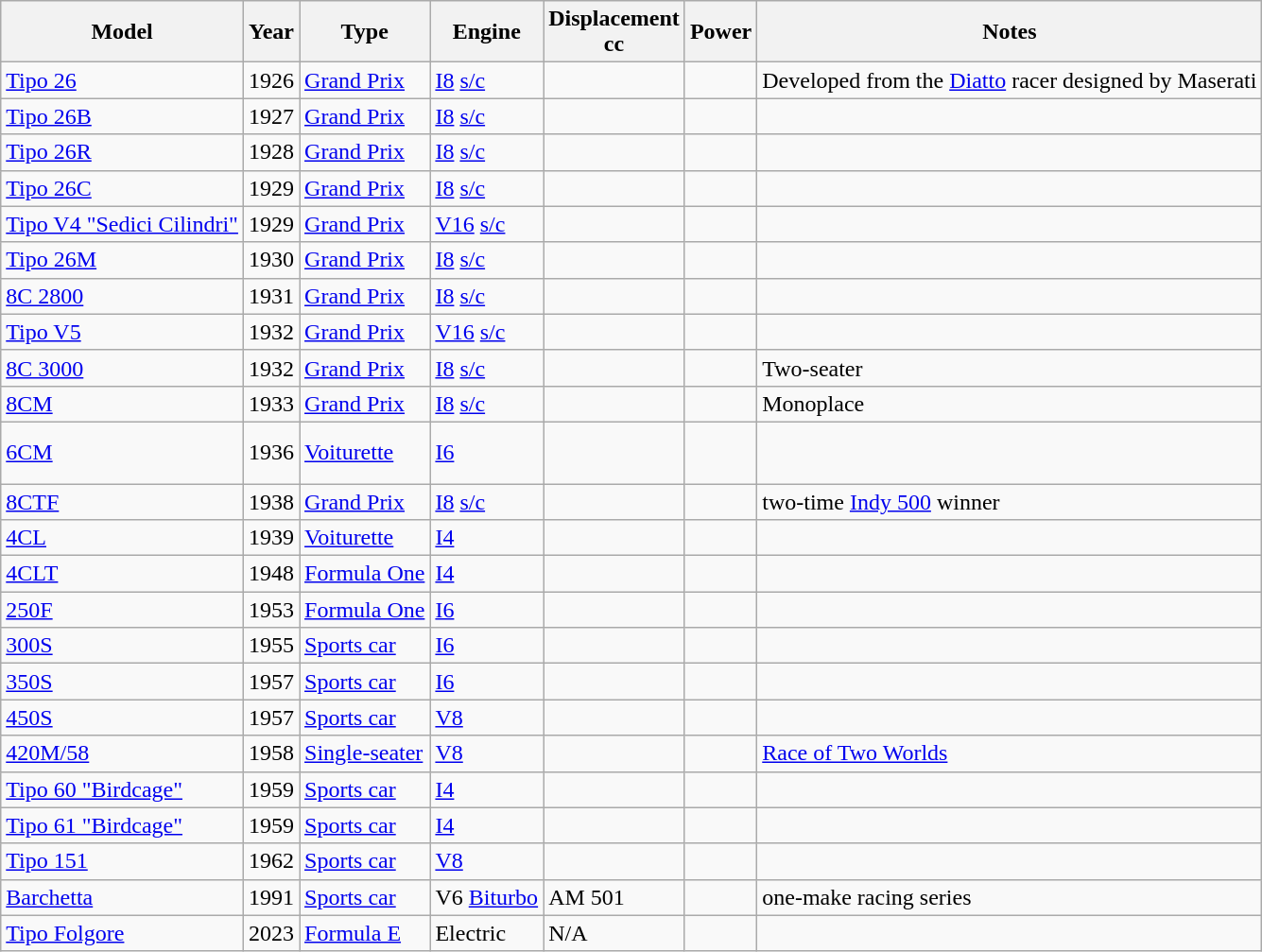<table class="sortable wikitable">
<tr>
<th>Model</th>
<th>Year</th>
<th>Type</th>
<th>Engine</th>
<th>Displacement<br>cc</th>
<th>Power</th>
<th>Notes</th>
</tr>
<tr>
<td><a href='#'>Tipo 26</a></td>
<td>1926</td>
<td><a href='#'>Grand Prix</a></td>
<td><a href='#'>I8</a> <a href='#'>s/c</a></td>
<td></td>
<td></td>
<td>Developed from the <a href='#'>Diatto</a> racer designed by Maserati</td>
</tr>
<tr>
<td><a href='#'>Tipo 26B</a></td>
<td>1927</td>
<td><a href='#'>Grand Prix</a></td>
<td><a href='#'>I8</a> <a href='#'>s/c</a></td>
<td></td>
<td></td>
<td></td>
</tr>
<tr>
<td><a href='#'>Tipo 26R</a></td>
<td>1928</td>
<td><a href='#'>Grand Prix</a></td>
<td><a href='#'>I8</a> <a href='#'>s/c</a></td>
<td></td>
<td></td>
<td></td>
</tr>
<tr>
<td><a href='#'>Tipo 26C</a></td>
<td>1929</td>
<td><a href='#'>Grand Prix</a></td>
<td><a href='#'>I8</a> <a href='#'>s/c</a></td>
<td></td>
<td></td>
<td></td>
</tr>
<tr>
<td><a href='#'>Tipo V4 "Sedici Cilindri"</a></td>
<td>1929</td>
<td><a href='#'>Grand Prix</a></td>
<td><a href='#'>V16</a> <a href='#'>s/c</a></td>
<td></td>
<td></td>
<td></td>
</tr>
<tr>
<td><a href='#'>Tipo 26M</a></td>
<td>1930</td>
<td><a href='#'>Grand Prix</a></td>
<td><a href='#'>I8</a> <a href='#'>s/c</a></td>
<td></td>
<td></td>
<td></td>
</tr>
<tr>
<td><a href='#'>8C 2800</a></td>
<td>1931</td>
<td><a href='#'>Grand Prix</a></td>
<td><a href='#'>I8</a> <a href='#'>s/c</a></td>
<td></td>
<td></td>
<td></td>
</tr>
<tr>
<td><a href='#'>Tipo V5</a></td>
<td>1932</td>
<td><a href='#'>Grand Prix</a></td>
<td><a href='#'>V16</a> <a href='#'>s/c</a></td>
<td></td>
<td></td>
<td></td>
</tr>
<tr>
<td><a href='#'>8C 3000</a></td>
<td>1932</td>
<td><a href='#'>Grand Prix</a></td>
<td><a href='#'>I8</a> <a href='#'>s/c</a></td>
<td></td>
<td></td>
<td>Two-seater</td>
</tr>
<tr>
<td><a href='#'>8CM</a></td>
<td>1933</td>
<td><a href='#'>Grand Prix</a></td>
<td><a href='#'>I8</a> <a href='#'>s/c</a></td>
<td></td>
<td></td>
<td>Monoplace</td>
</tr>
<tr>
<td><a href='#'>6CM</a></td>
<td>1936</td>
<td><a href='#'>Voiturette</a></td>
<td><a href='#'>I6</a></td>
<td><br><br></td>
<td></td>
<td></td>
</tr>
<tr>
<td><a href='#'>8CTF</a></td>
<td>1938</td>
<td><a href='#'>Grand Prix</a></td>
<td><a href='#'>I8</a> <a href='#'>s/c</a></td>
<td></td>
<td></td>
<td>two-time <a href='#'>Indy 500</a> winner</td>
</tr>
<tr>
<td><a href='#'>4CL</a></td>
<td>1939</td>
<td><a href='#'>Voiturette</a></td>
<td><a href='#'>I4</a></td>
<td></td>
<td></td>
<td></td>
</tr>
<tr>
<td><a href='#'>4CLT</a></td>
<td>1948</td>
<td><a href='#'>Formula One</a></td>
<td><a href='#'>I4</a></td>
<td></td>
<td></td>
<td></td>
</tr>
<tr>
<td><a href='#'>250F</a></td>
<td>1953</td>
<td><a href='#'>Formula One</a></td>
<td><a href='#'>I6</a></td>
<td></td>
<td></td>
<td></td>
</tr>
<tr>
<td><a href='#'>300S</a></td>
<td>1955</td>
<td><a href='#'>Sports car</a></td>
<td><a href='#'>I6</a></td>
<td></td>
<td></td>
<td></td>
</tr>
<tr>
<td><a href='#'>350S</a></td>
<td>1957</td>
<td><a href='#'>Sports car</a></td>
<td><a href='#'>I6</a></td>
<td></td>
<td></td>
<td></td>
</tr>
<tr>
<td><a href='#'>450S</a></td>
<td>1957</td>
<td><a href='#'>Sports car</a></td>
<td><a href='#'>V8</a></td>
<td></td>
<td></td>
<td></td>
</tr>
<tr>
<td><a href='#'>420M/58</a></td>
<td>1958</td>
<td><a href='#'>Single-seater</a></td>
<td><a href='#'>V8</a></td>
<td></td>
<td></td>
<td><a href='#'>Race of Two Worlds</a></td>
</tr>
<tr>
<td><a href='#'>Tipo 60 "Birdcage"</a></td>
<td>1959</td>
<td><a href='#'>Sports car</a></td>
<td><a href='#'>I4</a></td>
<td></td>
<td></td>
<td></td>
</tr>
<tr>
<td><a href='#'>Tipo 61 "Birdcage"</a></td>
<td>1959</td>
<td><a href='#'>Sports car</a></td>
<td><a href='#'>I4</a></td>
<td></td>
<td></td>
<td></td>
</tr>
<tr>
<td><a href='#'>Tipo 151</a></td>
<td>1962</td>
<td><a href='#'>Sports car</a></td>
<td><a href='#'>V8</a></td>
<td></td>
<td></td>
<td></td>
</tr>
<tr>
<td><a href='#'>Barchetta</a></td>
<td>1991</td>
<td><a href='#'>Sports car</a></td>
<td>V6 <a href='#'>Biturbo</a></td>
<td> AM 501</td>
<td></td>
<td>one-make racing series</td>
</tr>
<tr>
<td><a href='#'>Tipo Folgore</a></td>
<td>2023</td>
<td><a href='#'>Formula E</a></td>
<td>Electric</td>
<td>N/A</td>
<td></td>
<td></td>
</tr>
</table>
